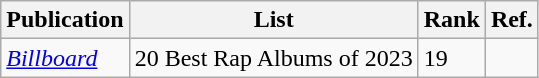<table class="wikitable">
<tr>
<th>Publication</th>
<th>List</th>
<th>Rank</th>
<th>Ref.</th>
</tr>
<tr>
<td><em><a href='#'>Billboard</a></em></td>
<td>20 Best Rap Albums of 2023</td>
<td>19</td>
<td></td>
</tr>
</table>
